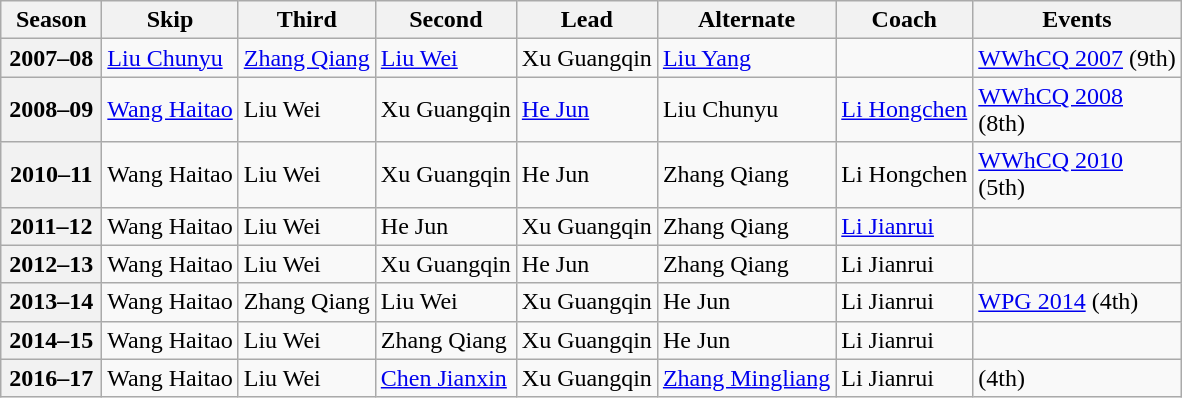<table class="wikitable">
<tr>
<th scope="col" width=60>Season</th>
<th scope="col">Skip</th>
<th scope="col">Third</th>
<th scope="col">Second</th>
<th scope="col">Lead</th>
<th scope="col">Alternate</th>
<th scope="col">Coach</th>
<th scope="col">Events</th>
</tr>
<tr>
<th scope="row">2007–08</th>
<td><a href='#'>Liu Chunyu</a></td>
<td><a href='#'>Zhang Qiang</a></td>
<td><a href='#'>Liu Wei</a></td>
<td>Xu Guangqin</td>
<td><a href='#'>Liu Yang</a></td>
<td></td>
<td><a href='#'>WWhCQ 2007</a> (9th)</td>
</tr>
<tr>
<th scope="row">2008–09</th>
<td><a href='#'>Wang Haitao</a></td>
<td>Liu Wei</td>
<td>Xu Guangqin</td>
<td><a href='#'>He Jun</a></td>
<td>Liu Chunyu</td>
<td><a href='#'>Li Hongchen</a></td>
<td><a href='#'>WWhCQ 2008</a> <br> (8th)</td>
</tr>
<tr>
<th scope="row">2010–11</th>
<td>Wang Haitao</td>
<td>Liu Wei</td>
<td>Xu Guangqin</td>
<td>He Jun</td>
<td>Zhang Qiang</td>
<td>Li Hongchen</td>
<td><a href='#'>WWhCQ 2010</a> <br> (5th)</td>
</tr>
<tr>
<th scope="row">2011–12</th>
<td>Wang Haitao</td>
<td>Liu Wei</td>
<td>He Jun</td>
<td>Xu Guangqin</td>
<td>Zhang Qiang</td>
<td><a href='#'>Li Jianrui</a></td>
<td> </td>
</tr>
<tr>
<th scope="row">2012–13</th>
<td>Wang Haitao</td>
<td>Liu Wei</td>
<td>Xu Guangqin</td>
<td>He Jun</td>
<td>Zhang Qiang</td>
<td>Li Jianrui</td>
<td> </td>
</tr>
<tr>
<th scope="row">2013–14</th>
<td>Wang Haitao</td>
<td>Zhang Qiang</td>
<td>Liu Wei</td>
<td>Xu Guangqin</td>
<td>He Jun</td>
<td>Li Jianrui</td>
<td><a href='#'>WPG 2014</a> (4th)</td>
</tr>
<tr>
<th scope="row">2014–15</th>
<td>Wang Haitao</td>
<td>Liu Wei</td>
<td>Zhang Qiang</td>
<td>Xu Guangqin</td>
<td>He Jun</td>
<td>Li Jianrui</td>
<td> </td>
</tr>
<tr>
<th scope="row">2016–17</th>
<td>Wang Haitao</td>
<td>Liu Wei</td>
<td><a href='#'>Chen Jianxin</a></td>
<td>Xu Guangqin</td>
<td><a href='#'>Zhang Mingliang</a></td>
<td>Li Jianrui</td>
<td> (4th)</td>
</tr>
</table>
